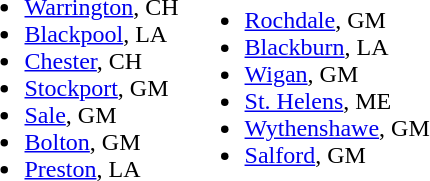<table>
<tr>
<td><br><ul><li><a href='#'>Warrington</a>, CH</li><li><a href='#'>Blackpool</a>, LA</li><li><a href='#'>Chester</a>, CH</li><li><a href='#'>Stockport</a>, GM</li><li><a href='#'>Sale</a>, GM</li><li><a href='#'>Bolton</a>, GM</li><li><a href='#'>Preston</a>, LA</li></ul></td>
<td><br><ul><li><a href='#'>Rochdale</a>, GM</li><li><a href='#'>Blackburn</a>, LA</li><li><a href='#'>Wigan</a>, GM</li><li><a href='#'>St. Helens</a>, ME</li><li><a href='#'>Wythenshawe</a>, GM</li><li><a href='#'>Salford</a>, GM</li></ul></td>
</tr>
</table>
